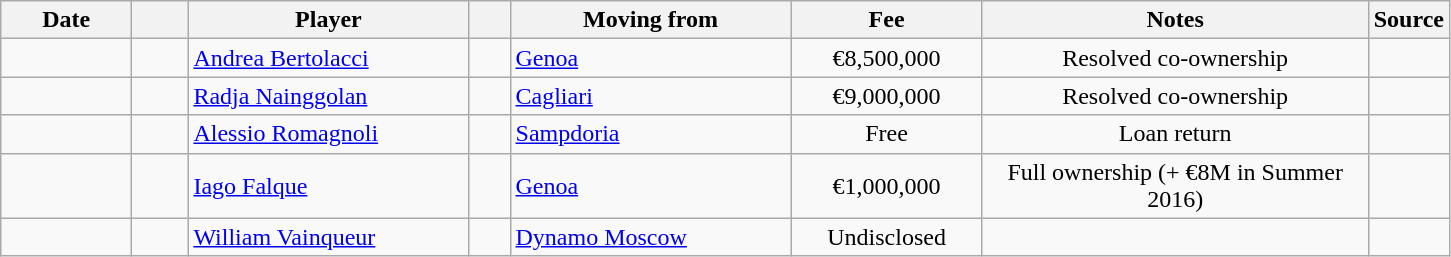<table class="wikitable sortable">
<tr>
<th style="width:80px;">Date</th>
<th style="width:30px;"></th>
<th style="width:180px;">Player</th>
<th style="width:20px;"></th>
<th style="width:180px;">Moving from</th>
<th style="width:120px;" class="unsortable">Fee</th>
<th style="width:250px;" class="unsortable">Notes</th>
<th style="width:20px;">Source</th>
</tr>
<tr>
<td></td>
<td align=center></td>
<td> <a href='#'>Andrea Bertolacci</a></td>
<td align=center></td>
<td> <a href='#'>Genoa</a></td>
<td align=center>€8,500,000</td>
<td align=center>Resolved co-ownership</td>
<td></td>
</tr>
<tr>
<td></td>
<td align=center></td>
<td> <a href='#'>Radja Nainggolan</a></td>
<td align=center></td>
<td> <a href='#'>Cagliari</a></td>
<td align=center>€9,000,000</td>
<td align=center>Resolved co-ownership</td>
<td></td>
</tr>
<tr>
<td></td>
<td align=center></td>
<td> <a href='#'>Alessio Romagnoli</a></td>
<td align=center></td>
<td> <a href='#'>Sampdoria</a></td>
<td align=center>Free</td>
<td align=center>Loan return</td>
<td></td>
</tr>
<tr>
<td></td>
<td align=center></td>
<td> <a href='#'>Iago Falque</a></td>
<td align=center></td>
<td> <a href='#'>Genoa</a></td>
<td align=center>€1,000,000</td>
<td align=center>Full ownership (+ €8M in Summer 2016)</td>
<td></td>
</tr>
<tr>
<td></td>
<td align=center></td>
<td> <a href='#'>William Vainqueur</a></td>
<td align=center></td>
<td> <a href='#'>Dynamo Moscow</a></td>
<td align=center>Undisclosed</td>
<td align=center></td>
<td></td>
</tr>
</table>
